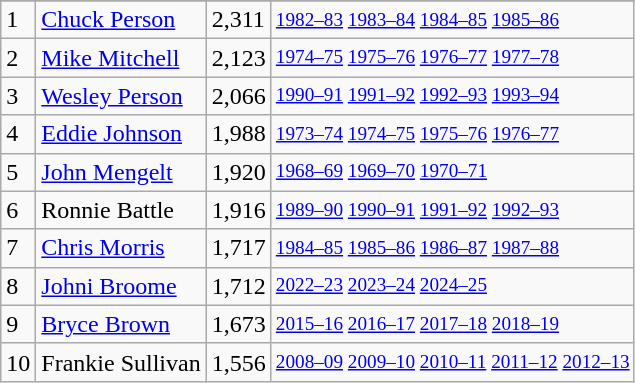<table class="wikitable">
<tr>
</tr>
<tr>
<td>1</td>
<td><a href='#'>Chuck Person</a></td>
<td>2,311</td>
<td style="font-size:80%;"><a href='#'>1982–83</a> <a href='#'>1983–84</a> <a href='#'>1984–85</a> <a href='#'>1985–86</a></td>
</tr>
<tr>
<td>2</td>
<td><a href='#'>Mike Mitchell</a></td>
<td>2,123</td>
<td style="font-size:80%;"><a href='#'>1974–75</a> <a href='#'>1975–76</a> <a href='#'>1976–77</a> <a href='#'>1977–78</a></td>
</tr>
<tr>
<td>3</td>
<td><a href='#'>Wesley Person</a></td>
<td>2,066</td>
<td style="font-size:80%;"><a href='#'>1990–91</a> <a href='#'>1991–92</a> <a href='#'>1992–93</a> <a href='#'>1993–94</a></td>
</tr>
<tr>
<td>4</td>
<td><a href='#'>Eddie Johnson</a></td>
<td>1,988</td>
<td style="font-size:80%;"><a href='#'>1973–74</a> <a href='#'>1974–75</a> <a href='#'>1975–76</a> <a href='#'>1976–77</a></td>
</tr>
<tr>
<td>5</td>
<td><a href='#'>John Mengelt</a></td>
<td>1,920</td>
<td style="font-size:80%;"><a href='#'>1968–69</a> <a href='#'>1969–70</a> <a href='#'>1970–71</a></td>
</tr>
<tr>
<td>6</td>
<td>Ronnie Battle</td>
<td>1,916</td>
<td style="font-size:80%;"><a href='#'>1989–90</a> <a href='#'>1990–91</a> <a href='#'>1991–92</a> <a href='#'>1992–93</a></td>
</tr>
<tr>
<td>7</td>
<td><a href='#'>Chris Morris</a></td>
<td>1,717</td>
<td style="font-size:80%;"><a href='#'>1984–85</a> <a href='#'>1985–86</a> <a href='#'>1986–87</a> <a href='#'>1987–88</a></td>
</tr>
<tr>
<td>8</td>
<td><a href='#'>Johni Broome</a></td>
<td>1,712</td>
<td style="font-size:80%;"><a href='#'>2022–23</a> <a href='#'>2023–24</a> <a href='#'>2024–25</a></td>
</tr>
<tr>
<td>9</td>
<td><a href='#'>Bryce Brown</a></td>
<td>1,673</td>
<td style="font-size:80%;"><a href='#'>2015–16</a> <a href='#'>2016–17</a> <a href='#'>2017–18</a> <a href='#'>2018–19</a></td>
</tr>
<tr>
<td>10</td>
<td>Frankie Sullivan</td>
<td>1,556</td>
<td style="font-size:80%;"><a href='#'>2008–09</a> <a href='#'>2009–10</a> <a href='#'>2010–11</a> <a href='#'>2011–12</a> <a href='#'>2012–13</a></td>
</tr>
</table>
